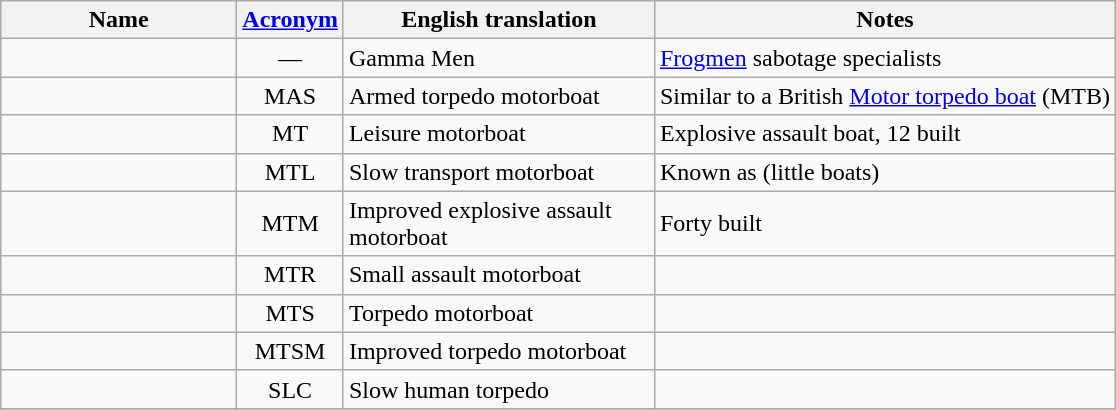<table class="wikitable sortable">
<tr>
<th scope="col" width="150px">Name</th>
<th scope="col" width="30px"><a href='#'>Acronym</a></th>
<th scope="col" width="200px">English translation</th>
<th>Notes</th>
</tr>
<tr>
<td align="left"></td>
<td align="center">—</td>
<td align="left">Gamma Men</td>
<td align="left"><a href='#'>Frogmen</a> sabotage specialists</td>
</tr>
<tr>
<td align="left"></td>
<td align="center">MAS</td>
<td align="left">Armed torpedo motorboat</td>
<td align="left">Similar to a British <a href='#'>Motor torpedo boat</a> (MTB)</td>
</tr>
<tr>
<td align="left"></td>
<td align="center">MT</td>
<td align="left">Leisure motorboat</td>
<td align="left">Explosive assault boat, 12 built</td>
</tr>
<tr>
<td align="left"></td>
<td align="center">MTL</td>
<td align="left">Slow transport motorboat</td>
<td align="left">Known as  (little boats)</td>
</tr>
<tr>
<td align="left"></td>
<td align="center">MTM</td>
<td align="left">Improved explosive assault motorboat</td>
<td align="left">Forty built</td>
</tr>
<tr>
<td align="left"></td>
<td align="center">MTR</td>
<td align="left">Small assault motorboat</td>
<td align="left"></td>
</tr>
<tr>
<td align="left"></td>
<td align="center">MTS</td>
<td align="left">Torpedo motorboat</td>
<td align="left"></td>
</tr>
<tr>
<td align="left"></td>
<td align="center">MTSM</td>
<td align="left">Improved torpedo motorboat</td>
<td align="left"></td>
</tr>
<tr>
<td align="left"></td>
<td align="center">SLC</td>
<td align="left">Slow human torpedo</td>
<td align="left"></td>
</tr>
<tr>
</tr>
</table>
